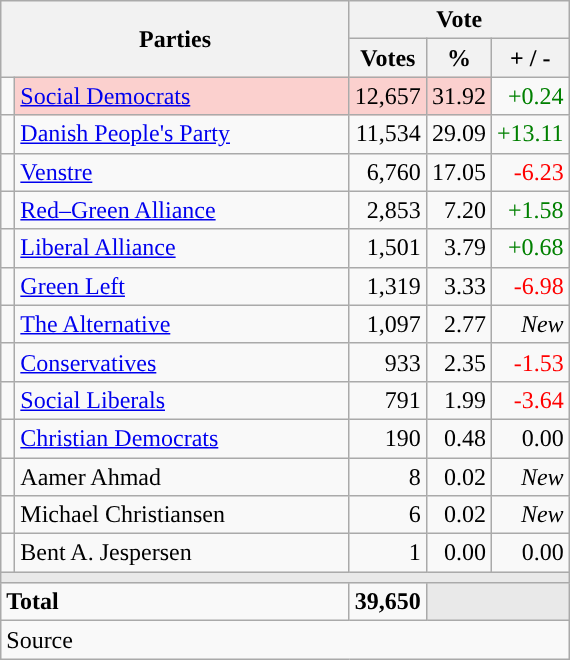<table class="wikitable" style="text-align:right;">
<tr>
<th style="text-align:centre;" rowspan="2" colspan="2" width="225">Parties</th>
<th colspan="3">Vote</th>
</tr>
<tr>
<th width="15">Votes</th>
<th width="15">%</th>
<th width="15">+ / -</th>
</tr>
<tr>
<td width="2" style="color:inherit;background:"></td>
<td bgcolor=#fbd0ce  align="left"><a href='#'>Social Democrats</a></td>
<td bgcolor=#fbd0ce>12,657</td>
<td bgcolor=#fbd0ce>31.92</td>
<td style=color:green;>+0.24</td>
</tr>
<tr>
<td width="2" style="color:inherit;background:"></td>
<td align="left"><a href='#'>Danish People's Party</a></td>
<td>11,534</td>
<td>29.09</td>
<td style=color:green;>+13.11</td>
</tr>
<tr>
<td width="2" style="color:inherit;background:"></td>
<td align="left"><a href='#'>Venstre</a></td>
<td>6,760</td>
<td>17.05</td>
<td style=color:red;>-6.23</td>
</tr>
<tr>
<td width="2" style="color:inherit;background:"></td>
<td align="left"><a href='#'>Red–Green Alliance</a></td>
<td>2,853</td>
<td>7.20</td>
<td style=color:green;>+1.58</td>
</tr>
<tr>
<td width="2" style="color:inherit;background:"></td>
<td align="left"><a href='#'>Liberal Alliance</a></td>
<td>1,501</td>
<td>3.79</td>
<td style=color:green;>+0.68</td>
</tr>
<tr>
<td width="2" style="color:inherit;background:"></td>
<td align="left"><a href='#'>Green Left</a></td>
<td>1,319</td>
<td>3.33</td>
<td style=color:red;>-6.98</td>
</tr>
<tr>
<td width="2" style="color:inherit;background:"></td>
<td align="left"><a href='#'>The Alternative</a></td>
<td>1,097</td>
<td>2.77</td>
<td><em>New</em></td>
</tr>
<tr>
<td width="2" style="color:inherit;background:"></td>
<td align="left"><a href='#'>Conservatives</a></td>
<td>933</td>
<td>2.35</td>
<td style=color:red;>-1.53</td>
</tr>
<tr>
<td width="2" style="color:inherit;background:"></td>
<td align="left"><a href='#'>Social Liberals</a></td>
<td>791</td>
<td>1.99</td>
<td style=color:red;>-3.64</td>
</tr>
<tr>
<td width="2" style="color:inherit;background:"></td>
<td align="left"><a href='#'>Christian Democrats</a></td>
<td>190</td>
<td>0.48</td>
<td>0.00</td>
</tr>
<tr>
<td width="2" style="color:inherit;background:"></td>
<td align="left">Aamer Ahmad</td>
<td>8</td>
<td>0.02</td>
<td><em>New</em></td>
</tr>
<tr>
<td width="2" style="color:inherit;background:"></td>
<td align="left">Michael Christiansen</td>
<td>6</td>
<td>0.02</td>
<td><em>New</em></td>
</tr>
<tr>
<td width="2" style="color:inherit;background:"></td>
<td align="left">Bent A. Jespersen</td>
<td>1</td>
<td>0.00</td>
<td>0.00</td>
</tr>
<tr>
<td colspan="7" bgcolor="#E9E9E9"></td>
</tr>
<tr>
<td align="left" colspan="2"><strong>Total</strong></td>
<td><strong>39,650</strong></td>
<td bgcolor="#E9E9E9" colspan="2"></td>
</tr>
<tr>
<td align="left" colspan="6">Source</td>
</tr>
</table>
